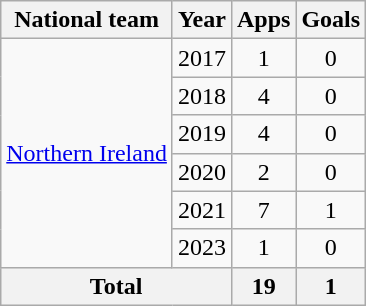<table class=wikitable style="text-align: center;">
<tr>
<th>National team</th>
<th>Year</th>
<th>Apps</th>
<th>Goals</th>
</tr>
<tr>
<td rowspan="6"><a href='#'>Northern Ireland</a></td>
<td>2017</td>
<td>1</td>
<td>0</td>
</tr>
<tr>
<td>2018</td>
<td>4</td>
<td>0</td>
</tr>
<tr>
<td>2019</td>
<td>4</td>
<td>0</td>
</tr>
<tr>
<td>2020</td>
<td>2</td>
<td>0</td>
</tr>
<tr>
<td>2021</td>
<td>7</td>
<td>1</td>
</tr>
<tr>
<td>2023</td>
<td>1</td>
<td>0</td>
</tr>
<tr>
<th colspan=2>Total</th>
<th>19</th>
<th>1</th>
</tr>
</table>
